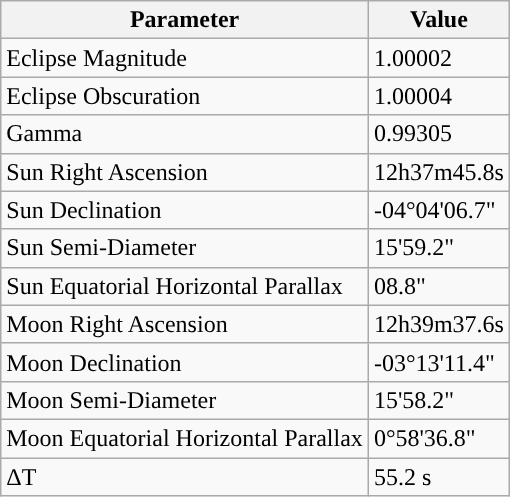<table class="wikitable">
<tr>
<th>Parameter</th>
<th>Value</th>
</tr>
<tr>
<td>Eclipse Magnitude</td>
<td>1.00002</td>
</tr>
<tr>
<td>Eclipse Obscuration</td>
<td>1.00004</td>
</tr>
<tr>
<td>Gamma</td>
<td>0.99305</td>
</tr>
<tr>
<td>Sun Right Ascension</td>
<td>12h37m45.8s</td>
</tr>
<tr>
<td>Sun Declination</td>
<td>-04°04'06.7"</td>
</tr>
<tr>
<td>Sun Semi-Diameter</td>
<td>15'59.2"</td>
</tr>
<tr>
<td>Sun Equatorial Horizontal Parallax</td>
<td>08.8"</td>
</tr>
<tr>
<td>Moon Right Ascension</td>
<td>12h39m37.6s</td>
</tr>
<tr>
<td>Moon Declination</td>
<td>-03°13'11.4"</td>
</tr>
<tr>
<td>Moon Semi-Diameter</td>
<td>15'58.2"</td>
</tr>
<tr>
<td>Moon Equatorial Horizontal Parallax</td>
<td>0°58'36.8"</td>
</tr>
<tr>
<td>ΔT</td>
<td>55.2 s</td>
</tr>
</table>
